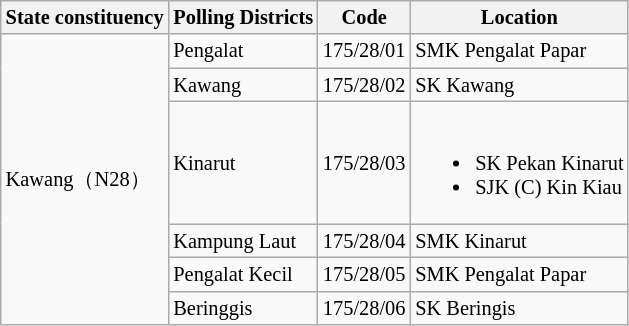<table class="wikitable sortable mw-collapsible" style="white-space:nowrap;font-size:85%">
<tr>
<th>State constituency</th>
<th>Polling Districts</th>
<th>Code</th>
<th>Location</th>
</tr>
<tr>
<td rowspan="6">Kawang（N28）</td>
<td>Pengalat</td>
<td>175/28/01</td>
<td>SMK Pengalat Papar</td>
</tr>
<tr>
<td>Kawang</td>
<td>175/28/02</td>
<td>SK Kawang</td>
</tr>
<tr>
<td>Kinarut</td>
<td>175/28/03</td>
<td><br><ul><li>SK Pekan Kinarut</li><li>SJK (C) Kin Kiau</li></ul></td>
</tr>
<tr>
<td>Kampung Laut</td>
<td>175/28/04</td>
<td>SMK Kinarut</td>
</tr>
<tr>
<td>Pengalat Kecil</td>
<td>175/28/05</td>
<td>SMK Pengalat Papar</td>
</tr>
<tr>
<td>Beringgis</td>
<td>175/28/06</td>
<td>SK Beringis</td>
</tr>
</table>
